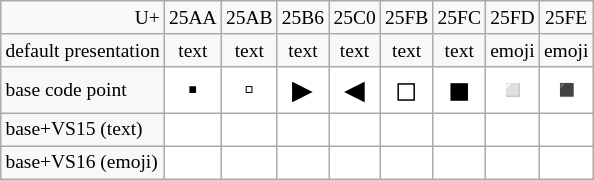<table class="wikitable nounderlines" style="border-collapse:collapse;background:#FFFFFF;font-size:large;text-align:center">
<tr style="background:#F8F8F8;font-size:small">
<td style="text-align:right">U+</td>
<td>25AA</td>
<td>25AB</td>
<td>25B6</td>
<td>25C0</td>
<td>25FB</td>
<td>25FC</td>
<td>25FD</td>
<td>25FE</td>
</tr>
<tr style="background:#F8F8F8;font-size:small">
<td style="text-align:left">default presentation</td>
<td>text</td>
<td>text</td>
<td>text</td>
<td>text</td>
<td>text</td>
<td>text</td>
<td>emoji</td>
<td>emoji</td>
</tr>
<tr>
<td style="background:#F8F8F8;font-size:small;text-align:left">base code point</td>
<td>▪</td>
<td>▫</td>
<td>▶</td>
<td>◀</td>
<td>◻</td>
<td>◼</td>
<td>◽</td>
<td>◾</td>
</tr>
<tr>
<td style="background:#F8F8F8;font-size:small;text-align:left">base+VS15 (text)</td>
<td></td>
<td></td>
<td></td>
<td></td>
<td></td>
<td></td>
<td></td>
<td></td>
</tr>
<tr>
<td style="background:#F8F8F8;font-size:small;text-align:left">base+VS16 (emoji)</td>
<td></td>
<td></td>
<td></td>
<td></td>
<td></td>
<td></td>
<td></td>
<td></td>
</tr>
</table>
